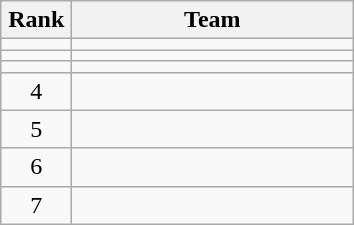<table class="wikitable" style="text-align:center;">
<tr>
<th width=40>Rank</th>
<th width=180>Team</th>
</tr>
<tr>
<td></td>
<td align=left></td>
</tr>
<tr>
<td></td>
<td align=left></td>
</tr>
<tr>
<td></td>
<td align=left></td>
</tr>
<tr>
<td>4</td>
<td align=left></td>
</tr>
<tr>
<td>5</td>
<td align=left></td>
</tr>
<tr>
<td>6</td>
<td align=left></td>
</tr>
<tr>
<td>7</td>
<td align=left></td>
</tr>
</table>
